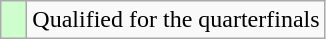<table class=wikitable>
<tr>
<td width=10px bgcolor="#ccffcc"></td>
<td>Qualified for the quarterfinals</td>
</tr>
</table>
